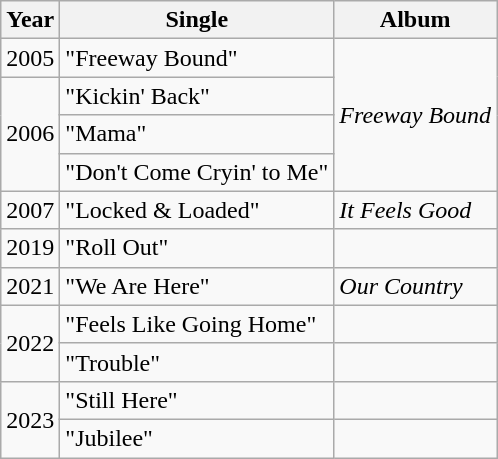<table class="wikitable" style="text-align:center;">
<tr>
<th rowspan="1">Year</th>
<th rowspan="1">Single</th>
<th rowspan="1">Album</th>
</tr>
<tr>
<td>2005</td>
<td align="left">"Freeway Bound"</td>
<td align="left" rowspan="4"><em>Freeway Bound</em></td>
</tr>
<tr>
<td align="left" rowspan="3">2006</td>
<td align="left">"Kickin' Back"</td>
</tr>
<tr>
<td align="left">"Mama"</td>
</tr>
<tr>
<td align="left">"Don't Come Cryin' to Me"</td>
</tr>
<tr>
<td>2007</td>
<td align="left">"Locked & Loaded"</td>
<td align="left"><em>It Feels Good</em></td>
</tr>
<tr>
<td>2019</td>
<td align="left">"Roll Out"</td>
<td align="left"></td>
</tr>
<tr>
<td>2021</td>
<td align="left">"We Are Here"</td>
<td align="left"><em>Our Country</em></td>
</tr>
<tr>
<td rowspan="2">2022</td>
<td align="left">"Feels Like Going Home"</td>
<td align="left"></td>
</tr>
<tr>
<td align="left">"Trouble"</td>
<td align="left"></td>
</tr>
<tr>
<td rowspan="2">2023</td>
<td align="left">"Still Here" </td>
<td align="left"></td>
</tr>
<tr>
<td align="left">"Jubilee" </td>
<td align="left"></td>
</tr>
</table>
